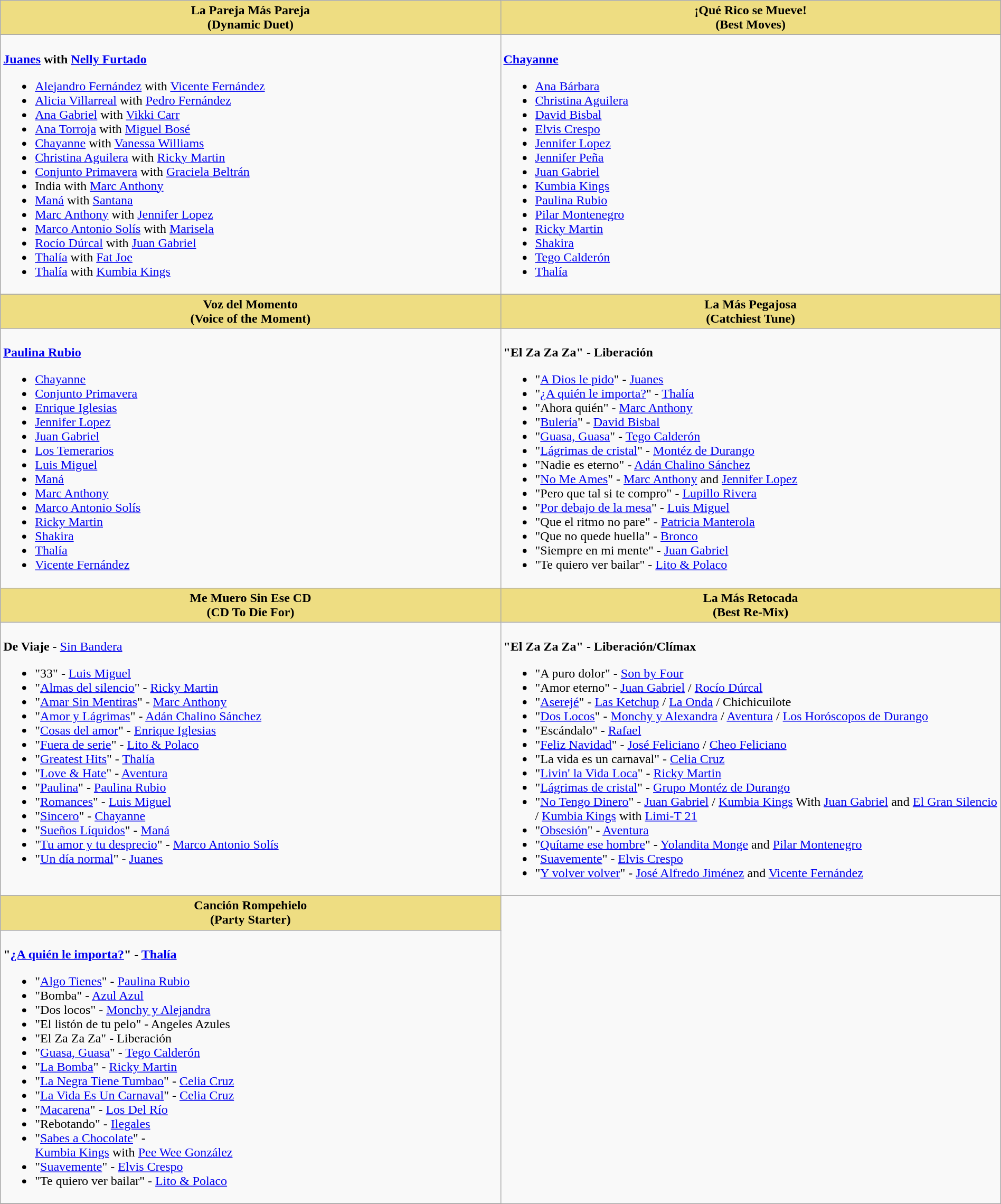<table class="wikitable" style="width:100%">
<tr>
<th style="background:#EEDD82; width:50%">La Pareja Más Pareja<br> (Dynamic Duet)</th>
<th style="background:#EEDD82; width:50%">¡Qué Rico se Mueve! <br>(Best Moves)</th>
</tr>
<tr>
<td valign="top"><br><strong><a href='#'>Juanes</a> with <a href='#'>Nelly Furtado</a></strong><ul><li><a href='#'>Alejandro Fernández</a> with <a href='#'>Vicente Fernández</a></li><li><a href='#'>Alicia Villarreal</a> with <a href='#'>Pedro Fernández</a></li><li><a href='#'>Ana Gabriel</a> with <a href='#'>Vikki Carr</a></li><li><a href='#'>Ana Torroja</a> with <a href='#'>Miguel Bosé</a></li><li><a href='#'>Chayanne</a> with <a href='#'>Vanessa Williams</a></li><li><a href='#'>Christina Aguilera</a> with <a href='#'>Ricky Martin</a></li><li><a href='#'>Conjunto Primavera</a> with <a href='#'>Graciela Beltrán</a></li><li>India with <a href='#'>Marc Anthony</a></li><li><a href='#'>Maná</a> with <a href='#'>Santana</a></li><li><a href='#'>Marc Anthony</a> with <a href='#'>Jennifer Lopez</a></li><li><a href='#'>Marco Antonio Solís</a> with <a href='#'>Marisela</a></li><li><a href='#'>Rocío Dúrcal</a> with <a href='#'>Juan Gabriel</a></li><li><a href='#'>Thalía</a> with <a href='#'>Fat Joe</a></li><li><a href='#'>Thalía</a> with <a href='#'>Kumbia Kings</a></li></ul></td>
<td valign="top"><br><strong><a href='#'>Chayanne</a></strong><ul><li><a href='#'>Ana Bárbara</a></li><li><a href='#'>Christina Aguilera</a></li><li><a href='#'>David Bisbal</a></li><li><a href='#'>Elvis Crespo</a></li><li><a href='#'>Jennifer Lopez</a></li><li><a href='#'>Jennifer Peña</a></li><li><a href='#'>Juan Gabriel</a></li><li><a href='#'>Kumbia Kings</a></li><li><a href='#'>Paulina Rubio</a></li><li><a href='#'>Pilar Montenegro</a></li><li><a href='#'>Ricky Martin</a></li><li><a href='#'>Shakira</a></li><li><a href='#'>Tego Calderón</a></li><li><a href='#'>Thalía</a></li></ul></td>
</tr>
<tr>
<th style="background:#EEDD82; width:50%">Voz del Momento<br>(Voice of the Moment)</th>
<th style="background:#EEDD82; width:50%">La Más Pegajosa<br>(Catchiest Tune)</th>
</tr>
<tr>
<td valign="top"><br><strong><a href='#'>Paulina Rubio</a></strong><ul><li><a href='#'>Chayanne</a></li><li><a href='#'>Conjunto Primavera</a></li><li><a href='#'>Enrique Iglesias</a></li><li><a href='#'>Jennifer Lopez</a></li><li><a href='#'>Juan Gabriel</a></li><li><a href='#'>Los Temerarios</a></li><li><a href='#'>Luis Miguel</a></li><li><a href='#'>Maná</a></li><li><a href='#'>Marc Anthony</a></li><li><a href='#'>Marco Antonio Solís</a></li><li><a href='#'>Ricky Martin</a></li><li><a href='#'>Shakira</a></li><li><a href='#'>Thalía</a></li><li><a href='#'>Vicente Fernández</a></li></ul></td>
<td valign="top"><br><strong>"El Za Za Za" - Liberación</strong><ul><li>"<a href='#'>A Dios le pido</a>" - <a href='#'>Juanes</a></li><li>"<a href='#'>¿A quién le importa?</a>" - <a href='#'>Thalía</a></li><li>"Ahora quién" - <a href='#'>Marc Anthony</a></li><li>"<a href='#'>Bulería</a>" - <a href='#'>David Bisbal</a></li><li>"<a href='#'>Guasa, Guasa</a>" - <a href='#'>Tego Calderón</a></li><li>"<a href='#'>Lágrimas de cristal</a>" - <a href='#'>Montéz de Durango</a></li><li>"Nadie es eterno" - <a href='#'>Adán Chalino Sánchez</a></li><li>"<a href='#'>No Me Ames</a>" - <a href='#'>Marc Anthony</a> and <a href='#'>Jennifer Lopez</a></li><li>"Pero que tal si te compro" - <a href='#'>Lupillo Rivera</a></li><li>"<a href='#'>Por debajo de la mesa</a>" - <a href='#'>Luis Miguel</a></li><li>"Que el ritmo no pare" - <a href='#'>Patricia Manterola</a></li><li>"Que no quede huella" - <a href='#'>Bronco</a></li><li>"Siempre en mi mente" - <a href='#'>Juan Gabriel</a></li><li>"Te quiero ver bailar" - <a href='#'>Lito & Polaco</a></li></ul></td>
</tr>
<tr>
<th style="background:#EEDD82; width:50%">Me Muero Sin Ese CD <br>(CD To Die For)</th>
<th style="background:#EEDD82; width:50%">La Más Retocada <br>(Best Re-Mix)</th>
</tr>
<tr>
<td valign="top"><br><strong>De Viaje</strong> - <a href='#'>Sin Bandera</a><ul><li>"33" - <a href='#'>Luis Miguel</a></li><li>"<a href='#'>Almas del silencio</a>" - <a href='#'>Ricky Martin</a></li><li>"<a href='#'>Amar Sin Mentiras</a>" - <a href='#'>Marc Anthony</a></li><li>"<a href='#'>Amor y Lágrimas</a>" - <a href='#'>Adán Chalino Sánchez</a></li><li>"<a href='#'>Cosas del amor</a>" - <a href='#'>Enrique Iglesias</a></li><li>"<a href='#'>Fuera de serie</a>" - <a href='#'>Lito & Polaco</a></li><li>"<a href='#'>Greatest Hits</a>" - <a href='#'>Thalía</a></li><li>"<a href='#'>Love & Hate</a>" - <a href='#'>Aventura</a></li><li>"<a href='#'>Paulina</a>" - <a href='#'>Paulina Rubio</a></li><li>"<a href='#'>Romances</a>" - <a href='#'>Luis Miguel</a></li><li>"<a href='#'>Sincero</a>" - <a href='#'>Chayanne</a></li><li>"<a href='#'>Sueños Líquidos</a>" - <a href='#'>Maná</a></li><li>"<a href='#'>Tu amor y tu desprecio</a>" - <a href='#'>Marco Antonio Solís</a></li><li>"<a href='#'>Un día normal</a>" - <a href='#'>Juanes</a></li></ul></td>
<td valign="top"><br><strong>"El Za Za Za" - Liberación/Clímax</strong><ul><li>"A puro dolor" - <a href='#'>Son by Four</a></li><li>"Amor eterno" - <a href='#'>Juan Gabriel</a> / <a href='#'>Rocío Dúrcal</a></li><li>"<a href='#'>Aserejé</a>" - <a href='#'>Las Ketchup</a> / <a href='#'>La Onda</a> / Chichicuilote</li><li>"<a href='#'>Dos Locos</a>" - <a href='#'>Monchy y Alexandra</a> / <a href='#'>Aventura</a> / <a href='#'>Los Horóscopos de Durango</a></li><li>"Escándalo" - <a href='#'>Rafael</a></li><li>"<a href='#'>Feliz Navidad</a>" - <a href='#'>José Feliciano</a> / <a href='#'>Cheo Feliciano</a></li><li>"La vida es un carnaval" - <a href='#'>Celia Cruz</a></li><li>"<a href='#'>Livin' la Vida Loca</a>" - <a href='#'>Ricky Martin</a></li><li>"<a href='#'>Lágrimas de cristal</a>" - <a href='#'>Grupo Montéz de Durango</a></li><li>"<a href='#'>No Tengo Dinero</a>" - <a href='#'>Juan Gabriel</a> / <a href='#'>Kumbia Kings</a> With  <a href='#'>Juan Gabriel</a> and <a href='#'>El Gran Silencio</a> / <a href='#'>Kumbia Kings</a> with <a href='#'>Limi-T 21</a></li><li>"<a href='#'>Obsesión</a>" - <a href='#'>Aventura</a></li><li>"<a href='#'>Quítame ese hombre</a>" - <a href='#'>Yolandita Monge</a> and <a href='#'>Pilar Montenegro</a></li><li>"<a href='#'>Suavemente</a>" - <a href='#'>Elvis Crespo</a></li><li>"<a href='#'>Y volver volver</a>" - <a href='#'>José Alfredo Jiménez</a> and <a href='#'>Vicente Fernández</a></li></ul></td>
</tr>
<tr>
<th style="background:#EEDD82; width:50%">Canción Rompehielo <br>(Party Starter)</th>
</tr>
<tr>
<td valign="top"><br><strong>"<a href='#'>¿A quién le importa?</a>" - <a href='#'>Thalía</a></strong><ul><li>"<a href='#'>Algo Tienes</a>" - <a href='#'>Paulina Rubio</a></li><li>"Bomba" - <a href='#'>Azul Azul</a></li><li>"Dos locos" - <a href='#'>Monchy y Alejandra</a></li><li>"El listón de tu pelo" - Angeles Azules</li><li>"El Za Za Za" - Liberación</li><li>"<a href='#'>Guasa, Guasa</a>" - <a href='#'>Tego Calderón</a></li><li>"<a href='#'>La Bomba</a>" - <a href='#'>Ricky Martin</a></li><li>"<a href='#'>La Negra Tiene Tumbao</a>" - <a href='#'>Celia Cruz</a></li><li>"<a href='#'>La Vida Es Un Carnaval</a>" - <a href='#'>Celia Cruz</a></li><li>"<a href='#'>Macarena</a>" - <a href='#'>Los Del Río</a></li><li>"Rebotando" - <a href='#'>Ilegales</a></li><li>"<a href='#'>Sabes a Chocolate</a>" - <br><a href='#'>Kumbia Kings</a> with <a href='#'>Pee Wee González</a></li><li>"<a href='#'>Suavemente</a>" - <a href='#'>Elvis Crespo</a></li><li>"Te quiero ver bailar" - <a href='#'>Lito & Polaco</a></li></ul></td>
</tr>
<tr>
</tr>
</table>
